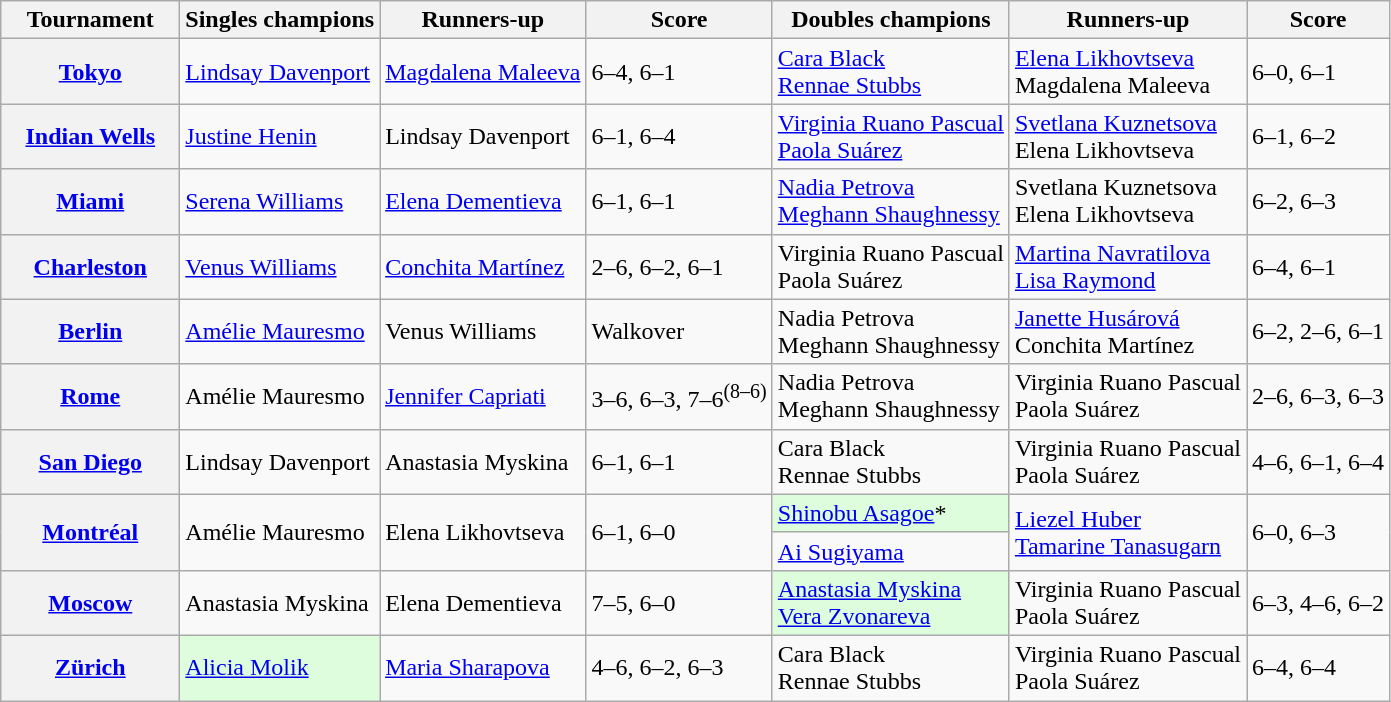<table class="wikitable plainrowheaders">
<tr>
<th scope="col" style="min-width:7em">Tournament</th>
<th scope="col">Singles champions</th>
<th scope="col">Runners-up</th>
<th scope="col">Score</th>
<th scope="col">Doubles champions</th>
<th scope="col">Runners-up</th>
<th scope="col">Score</th>
</tr>
<tr>
<th scope="row"><strong><a href='#'>Tokyo</a></strong><br></th>
<td> <a href='#'>Lindsay Davenport</a></td>
<td> <a href='#'>Magdalena Maleeva</a></td>
<td>6–4, 6–1</td>
<td> <a href='#'>Cara Black</a> <br>  <a href='#'>Rennae Stubbs</a></td>
<td> <a href='#'>Elena Likhovtseva</a> <br>  Magdalena Maleeva</td>
<td>6–0, 6–1</td>
</tr>
<tr>
<th scope="row"><strong><a href='#'>Indian Wells</a></strong><br></th>
<td> <a href='#'>Justine Henin</a></td>
<td> Lindsay Davenport</td>
<td>6–1, 6–4</td>
<td> <a href='#'>Virginia Ruano Pascual</a> <br>  <a href='#'>Paola Suárez</a></td>
<td> <a href='#'>Svetlana Kuznetsova</a> <br>  Elena Likhovtseva</td>
<td>6–1, 6–2</td>
</tr>
<tr>
<th scope="row"><strong><a href='#'>Miami</a></strong><br></th>
<td> <a href='#'>Serena Williams</a></td>
<td> <a href='#'>Elena Dementieva</a></td>
<td>6–1, 6–1</td>
<td> <a href='#'>Nadia Petrova</a> <br>  <a href='#'>Meghann Shaughnessy</a></td>
<td> Svetlana Kuznetsova <br>  Elena Likhovtseva</td>
<td>6–2, 6–3</td>
</tr>
<tr>
<th scope="row"><strong><a href='#'>Charleston</a></strong><br></th>
<td> <a href='#'>Venus Williams</a></td>
<td> <a href='#'>Conchita Martínez</a></td>
<td>2–6, 6–2, 6–1</td>
<td> Virginia Ruano Pascual <br>  Paola Suárez</td>
<td> <a href='#'>Martina Navratilova</a> <br>  <a href='#'>Lisa Raymond</a></td>
<td>6–4, 6–1</td>
</tr>
<tr>
<th scope="row"><strong><a href='#'>Berlin</a></strong><br></th>
<td> <a href='#'>Amélie Mauresmo</a></td>
<td> Venus Williams</td>
<td>Walkover</td>
<td> Nadia Petrova <br>  Meghann Shaughnessy</td>
<td> <a href='#'>Janette Husárová</a> <br>  Conchita Martínez</td>
<td>6–2, 2–6, 6–1</td>
</tr>
<tr>
<th scope="row"><strong><a href='#'>Rome</a></strong><br></th>
<td> Amélie Mauresmo</td>
<td> <a href='#'>Jennifer Capriati</a></td>
<td>3–6, 6–3, 7–6<sup>(8–6)</sup></td>
<td> Nadia Petrova <br>  Meghann Shaughnessy</td>
<td> Virginia Ruano Pascual <br>  Paola Suárez</td>
<td>2–6, 6–3, 6–3</td>
</tr>
<tr>
<th scope="row"><strong><a href='#'>San Diego</a></strong><br></th>
<td> Lindsay Davenport</td>
<td> Anastasia Myskina</td>
<td>6–1, 6–1</td>
<td> Cara Black <br>  Rennae Stubbs</td>
<td> Virginia Ruano Pascual <br>  Paola Suárez</td>
<td>4–6, 6–1, 6–4</td>
</tr>
<tr>
<th scope="row" rowspan=2><strong><a href='#'>Montréal</a></strong><br></th>
<td rowspan="2"> Amélie Mauresmo</td>
<td rowspan="2"> Elena Likhovtseva</td>
<td rowspan="2">6–1, 6–0</td>
<td style="background:#ddfddd"> <a href='#'>Shinobu Asagoe</a>*</td>
<td rowspan="2"> <a href='#'>Liezel Huber</a> <br>  <a href='#'>Tamarine Tanasugarn</a></td>
<td rowspan="2">6–0, 6–3</td>
</tr>
<tr>
<td> <a href='#'>Ai Sugiyama</a></td>
</tr>
<tr>
<th scope="row"><strong><a href='#'>Moscow</a></strong><br></th>
<td> Anastasia Myskina</td>
<td> Elena Dementieva</td>
<td>7–5, 6–0</td>
<td style="background:#ddfddd"> <a href='#'>Anastasia Myskina</a> <br>  <a href='#'>Vera Zvonareva</a></td>
<td> Virginia Ruano Pascual <br>  Paola Suárez</td>
<td>6–3, 4–6, 6–2</td>
</tr>
<tr>
<th scope="row"><strong><a href='#'>Zürich</a></strong><br></th>
<td style="background:#ddfddd"> <a href='#'>Alicia Molik</a></td>
<td> <a href='#'>Maria Sharapova</a></td>
<td>4–6, 6–2, 6–3</td>
<td> Cara Black <br>  Rennae Stubbs</td>
<td> Virginia Ruano Pascual <br>  Paola Suárez</td>
<td>6–4, 6–4</td>
</tr>
</table>
